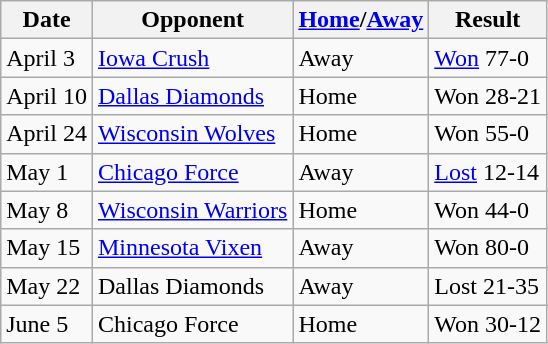<table class="wikitable">
<tr>
<th>Date</th>
<th>Opponent</th>
<th><a href='#'>Home</a>/<a href='#'>Away</a></th>
<th>Result</th>
</tr>
<tr>
<td>April 3</td>
<td><a href='#'>Iowa Crush</a></td>
<td>Away</td>
<td><a href='#'>Won</a> 77-0</td>
</tr>
<tr>
<td>April 10</td>
<td><a href='#'>Dallas Diamonds</a></td>
<td>Home</td>
<td>Won 28-21</td>
</tr>
<tr>
<td>April 24</td>
<td><a href='#'>Wisconsin Wolves</a></td>
<td>Home</td>
<td>Won 55-0</td>
</tr>
<tr>
<td>May 1</td>
<td><a href='#'>Chicago Force</a></td>
<td>Away</td>
<td><a href='#'>Lost</a> 12-14</td>
</tr>
<tr>
<td>May 8</td>
<td><a href='#'>Wisconsin Warriors</a></td>
<td>Home</td>
<td>Won 44-0</td>
</tr>
<tr>
<td>May 15</td>
<td><a href='#'>Minnesota Vixen</a></td>
<td>Away</td>
<td>Won 80-0</td>
</tr>
<tr>
<td>May 22</td>
<td>Dallas Diamonds</td>
<td>Away</td>
<td>Lost 21-35</td>
</tr>
<tr>
<td>June 5</td>
<td>Chicago Force</td>
<td>Home</td>
<td>Won 30-12</td>
</tr>
</table>
